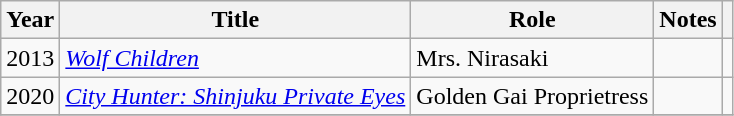<table class="wikitable sortable plainrowheaders">
<tr>
<th>Year</th>
<th>Title</th>
<th>Role</th>
<th class="unsortable">Notes</th>
<th class="unsortable"></th>
</tr>
<tr>
<td>2013</td>
<td><em><a href='#'>Wolf Children</a></em></td>
<td>Mrs. Nirasaki</td>
<td></td>
<td></td>
</tr>
<tr>
<td>2020</td>
<td><em><a href='#'>City Hunter: Shinjuku Private Eyes</a></em></td>
<td>Golden Gai Proprietress</td>
<td></td>
<td></td>
</tr>
<tr>
</tr>
</table>
